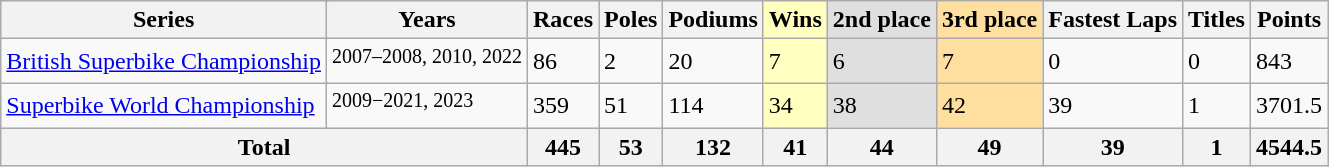<table class="wikitable">
<tr>
<th colspan=2>Series</th>
<th>Years</th>
<th>Races</th>
<th>Poles</th>
<th>Podiums</th>
<td style="background:#ffffbf;"><strong>Wins</strong></td>
<td style="background:#DFDFDF;"><strong>2nd place</strong></td>
<td style="background:#FFDF9F;"><strong>3rd place</strong></td>
<th>Fastest Laps</th>
<th>Titles</th>
<th>Points</th>
</tr>
<tr>
<td colspan=2><a href='#'>British Superbike Championship</a></td>
<td><sup>2007–2008, 2010, 2022</sup></td>
<td>86</td>
<td>2</td>
<td>20</td>
<td style="background:#ffffbf;">7</td>
<td style="background:#DFDFDF;">6</td>
<td style="background:#FFDF9F;">7</td>
<td>0</td>
<td>0</td>
<td>843</td>
</tr>
<tr>
<td colspan=2><a href='#'>Superbike World Championship</a></td>
<td><sup>2009−2021, 2023</sup></td>
<td>359</td>
<td>51</td>
<td>114</td>
<td style="background:#FFFFBF;">34</td>
<td style="background:#DFDFDF;">38</td>
<td style="background:#FFDF9F;">42</td>
<td>39</td>
<td>1</td>
<td>3701.5</td>
</tr>
<tr>
<th colspan=3>Total</th>
<th>445</th>
<th>53</th>
<th>132</th>
<th>41</th>
<th>44</th>
<th>49</th>
<th>39</th>
<th>1</th>
<th>4544.5</th>
</tr>
</table>
